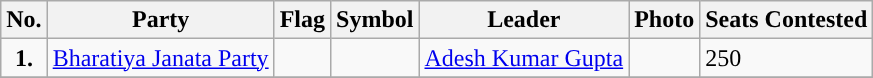<table class="wikitable" "width="50%">
<tr>
<th>No.</th>
<th>Party</th>
<th>Flag</th>
<th>Symbol</th>
<th>Leader</th>
<th>Photo</th>
<th>Seats Contested</th>
</tr>
<tr>
<td ! style="text-align:center; background:"><strong>1.</strong></td>
<td><a href='#'>Bharatiya Janata Party</a></td>
<td></td>
<td></td>
<td><a href='#'>Adesh Kumar Gupta</a></td>
<td></td>
<td>250</td>
</tr>
<tr>
</tr>
</table>
